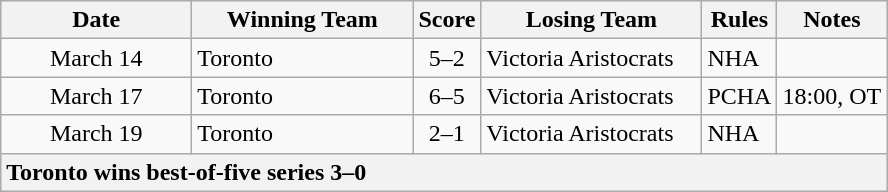<table class="wikitable">
<tr>
<th width="120">Date</th>
<th width="140">Winning Team</th>
<th width="10">Score</th>
<th width="140">Losing Team</th>
<th>Rules</th>
<th>Notes</th>
</tr>
<tr>
<td align="center">March 14</td>
<td>Toronto</td>
<td align="center">5–2</td>
<td>Victoria Aristocrats</td>
<td>NHA</td>
<td></td>
</tr>
<tr>
<td align="center">March 17</td>
<td>Toronto</td>
<td align="center">6–5</td>
<td>Victoria Aristocrats</td>
<td>PCHA</td>
<td>18:00, OT</td>
</tr>
<tr>
<td align="center">March 19</td>
<td>Toronto</td>
<td align="center">2–1</td>
<td>Victoria Aristocrats</td>
<td>NHA</td>
<td></td>
</tr>
<tr>
<th colspan="6" style="text-align:left;">Toronto wins best-of-five series 3–0</th>
</tr>
</table>
